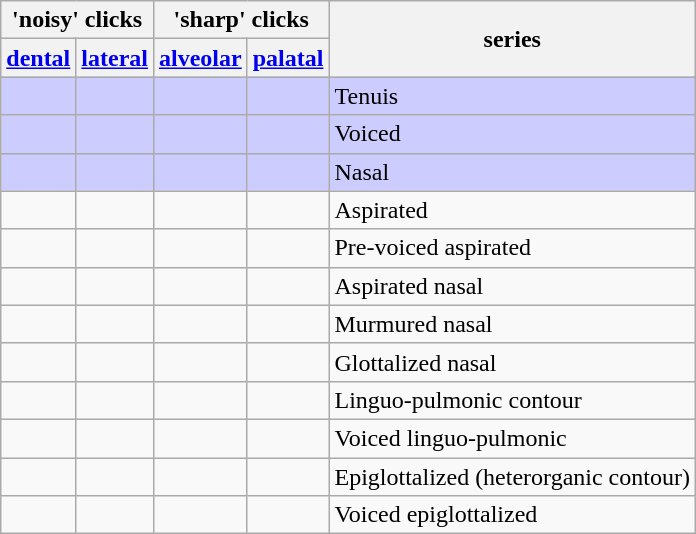<table class=wikitable>
<tr>
<th colspan=2>'noisy' clicks</th>
<th colspan=2>'sharp' clicks</th>
<th rowspan=2>series</th>
</tr>
<tr>
<th><a href='#'>dental</a></th>
<th><a href='#'>lateral</a></th>
<th><a href='#'>alveolar</a></th>
<th><a href='#'>palatal</a></th>
</tr>
<tr bgcolor="#ccccff">
<td></td>
<td></td>
<td></td>
<td></td>
<td>Tenuis</td>
</tr>
<tr bgcolor="#ccccff">
<td></td>
<td></td>
<td></td>
<td></td>
<td>Voiced</td>
</tr>
<tr bgcolor="#ccccff">
<td></td>
<td></td>
<td></td>
<td></td>
<td>Nasal</td>
</tr>
<tr>
<td></td>
<td></td>
<td></td>
<td></td>
<td>Aspirated</td>
</tr>
<tr>
<td></td>
<td></td>
<td></td>
<td></td>
<td>Pre-voiced aspirated</td>
</tr>
<tr>
<td></td>
<td></td>
<td></td>
<td></td>
<td>Aspirated nasal</td>
</tr>
<tr>
<td></td>
<td></td>
<td></td>
<td></td>
<td>Murmured nasal</td>
</tr>
<tr>
<td></td>
<td></td>
<td></td>
<td></td>
<td>Glottalized nasal</td>
</tr>
<tr>
<td></td>
<td></td>
<td></td>
<td></td>
<td>Linguo-pulmonic contour</td>
</tr>
<tr>
<td></td>
<td></td>
<td></td>
<td></td>
<td>Voiced linguo-pulmonic</td>
</tr>
<tr>
<td></td>
<td></td>
<td></td>
<td></td>
<td>Epiglottalized (heterorganic contour)</td>
</tr>
<tr>
<td></td>
<td></td>
<td></td>
<td></td>
<td>Voiced epiglottalized</td>
</tr>
</table>
